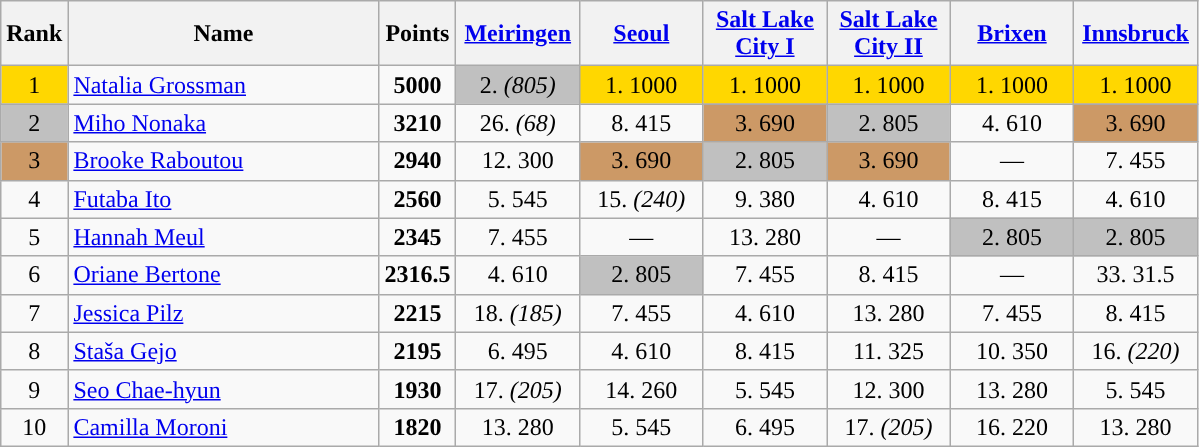<table class="wikitable sortable">
<tr>
<th>Rank</th>
<th width = "200">Name</th>
<th>Points</th>
<th width = "75" data-sort-type="number"><a href='#'>Meiringen</a></th>
<th width = "75" data-sort-type="number"><a href='#'>Seoul</a></th>
<th width = "75" data-sort-type="number"><a href='#'>Salt Lake City I</a></th>
<th width = "75" data-sort-type="number"><a href='#'>Salt Lake City II</a></th>
<th width = "75" data-sort-type="number"><a href='#'>Brixen</a></th>
<th width = "75" data-sort-type="number"><a href='#'>Innsbruck</a></th>
</tr>
<tr>
<td align="center" style="background: gold">1</td>
<td> <a href='#'>Natalia Grossman</a></td>
<td align="center"><strong>5000</strong></td>
<td align="center" style="background: silver">2. <em>(805)</em></td>
<td align="center" style="background: gold">1. 1000</td>
<td align="center" style="background: gold">1. 1000</td>
<td align="center" style="background: gold">1. 1000</td>
<td align="center" style="background: gold">1. 1000</td>
<td align="center" style="background: gold">1. 1000</td>
</tr>
<tr>
<td align="center" style="background: silver">2</td>
<td> <a href='#'>Miho Nonaka</a></td>
<td align="center"><strong>3210</strong></td>
<td align="center">26. <em>(68)</em></td>
<td align="center">8. 415</td>
<td align="center" style="background: #cc9966">3. 690</td>
<td align="center" style="background: silver">2. 805</td>
<td align="center">4. 610</td>
<td align="center" style="background: #cc9966">3. 690</td>
</tr>
<tr>
<td align="center" style="background: #cc9966">3</td>
<td> <a href='#'>Brooke Raboutou</a></td>
<td align="center"><strong>2940</strong></td>
<td align="center">12. 300</td>
<td align="center" style="background: #cc9966">3. 690</td>
<td align="center" style="background: silver">2. 805</td>
<td align="center" style="background: #cc9966">3. 690</td>
<td align="center">—</td>
<td align="center">7. 455</td>
</tr>
<tr>
<td align="center">4</td>
<td> <a href='#'>Futaba Ito</a></td>
<td align="center"><strong>2560</strong></td>
<td align="center">5. 545</td>
<td align="center">15. <em>(240)</em></td>
<td align="center">9. 380</td>
<td align="center">4. 610</td>
<td align="center">8. 415</td>
<td align="center">4. 610</td>
</tr>
<tr>
<td align="center">5</td>
<td> <a href='#'>Hannah Meul</a></td>
<td align="center"><strong>2345</strong></td>
<td align="center">7. 455</td>
<td align="center">—</td>
<td align="center">13. 280</td>
<td align="center">—</td>
<td align="center" style="background: silver">2. 805</td>
<td align="center" style="background: silver">2. 805</td>
</tr>
<tr>
<td align="center">6</td>
<td> <a href='#'>Oriane Bertone</a></td>
<td align="center"><strong>2316.5</strong></td>
<td align="center">4. 610</td>
<td align="center" style="background: silver">2. 805</td>
<td align="center">7. 455</td>
<td align="center">8. 415</td>
<td align="center">—</td>
<td align="center">33. 31.5</td>
</tr>
<tr>
<td align="center">7</td>
<td> <a href='#'>Jessica Pilz</a></td>
<td align="center"><strong>2215</strong></td>
<td align="center">18. <em>(185)</em></td>
<td align="center">7. 455</td>
<td align="center">4. 610</td>
<td align="center">13. 280</td>
<td align="center">7. 455</td>
<td align="center">8. 415</td>
</tr>
<tr>
<td align="center">8</td>
<td> <a href='#'>Staša Gejo</a></td>
<td align="center"><strong>2195</strong></td>
<td align="center">6. 495</td>
<td align="center">4. 610</td>
<td align="center">8. 415</td>
<td align="center">11. 325</td>
<td align="center">10. 350</td>
<td align="center">16. <em>(220)</em></td>
</tr>
<tr>
<td align="center">9</td>
<td> <a href='#'>Seo Chae-hyun</a></td>
<td align="center"><strong>1930</strong></td>
<td align="center">17. <em>(205)</em></td>
<td align="center">14. 260</td>
<td align="center">5. 545</td>
<td align="center">12. 300</td>
<td align="center">13. 280</td>
<td align="center">5. 545</td>
</tr>
<tr>
<td align="center">10</td>
<td> <a href='#'>Camilla Moroni</a></td>
<td align="center"><strong>1820</strong></td>
<td align="center">13. 280</td>
<td align="center">5. 545</td>
<td align="center">6. 495</td>
<td align="center">17. <em>(205)</em></td>
<td align="center">16. 220</td>
<td align="center">13. 280</td>
</tr>
</table>
